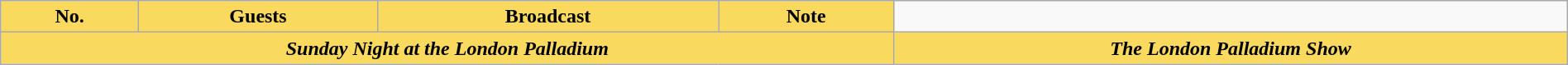<table class="wikitable" width="100%">
<tr>
<th scope="col" style="background:#FADA5E;">No.</th>
<th scope="col" style="background:#FADA5E;">Guests</th>
<th scope="col" style="background:#FADA5E;">Broadcast</th>
<th scope="col" style="background:#FADA5E;">Note</th>
</tr>
<tr>
<th colspan=4 scope="col" style="background:#FADA5E;"><em>Sunday Night at the London Palladium</em><br>






</th>
<th colspan=4 scope="col" style="background:#FADA5E;"><em>The London Palladium Show</em><br>

</th>
</tr>
</table>
